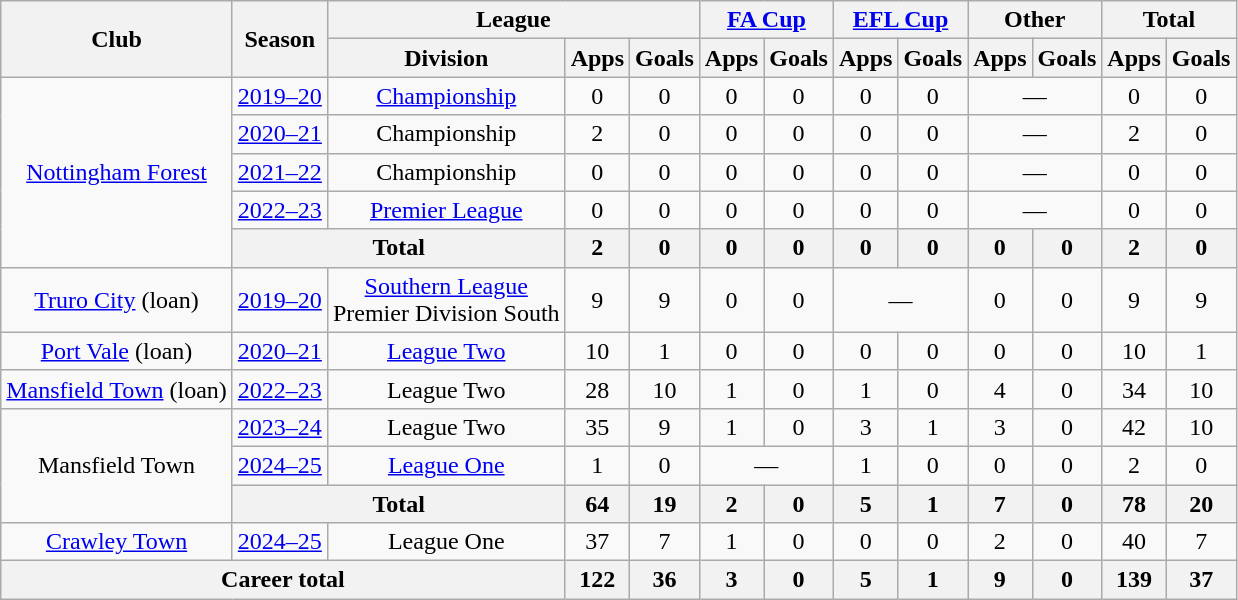<table class="wikitable" style="text-align: center">
<tr>
<th rowspan="2">Club</th>
<th rowspan="2">Season</th>
<th colspan="3">League</th>
<th colspan="2"><a href='#'>FA Cup</a></th>
<th colspan="2"><a href='#'>EFL Cup</a></th>
<th colspan="2">Other</th>
<th colspan="2">Total</th>
</tr>
<tr>
<th>Division</th>
<th>Apps</th>
<th>Goals</th>
<th>Apps</th>
<th>Goals</th>
<th>Apps</th>
<th>Goals</th>
<th>Apps</th>
<th>Goals</th>
<th>Apps</th>
<th>Goals</th>
</tr>
<tr>
<td rowspan=5><a href='#'>Nottingham Forest</a></td>
<td><a href='#'>2019–20</a></td>
<td><a href='#'>Championship</a></td>
<td>0</td>
<td>0</td>
<td>0</td>
<td>0</td>
<td>0</td>
<td>0</td>
<td colspan=2>—</td>
<td>0</td>
<td>0</td>
</tr>
<tr>
<td><a href='#'>2020–21</a></td>
<td>Championship</td>
<td>2</td>
<td>0</td>
<td>0</td>
<td>0</td>
<td>0</td>
<td>0</td>
<td colspan=2>—</td>
<td>2</td>
<td>0</td>
</tr>
<tr>
<td><a href='#'>2021–22</a></td>
<td>Championship</td>
<td>0</td>
<td>0</td>
<td>0</td>
<td>0</td>
<td>0</td>
<td>0</td>
<td colspan=2>—</td>
<td>0</td>
<td>0</td>
</tr>
<tr>
<td><a href='#'>2022–23</a></td>
<td><a href='#'>Premier League</a></td>
<td>0</td>
<td>0</td>
<td>0</td>
<td>0</td>
<td>0</td>
<td>0</td>
<td colspan=2>—</td>
<td>0</td>
<td>0</td>
</tr>
<tr>
<th colspan="2">Total</th>
<th>2</th>
<th>0</th>
<th>0</th>
<th>0</th>
<th>0</th>
<th>0</th>
<th>0</th>
<th>0</th>
<th>2</th>
<th>0</th>
</tr>
<tr>
<td><a href='#'>Truro City</a> (loan)</td>
<td><a href='#'>2019–20</a></td>
<td><a href='#'>Southern League</a><br>Premier Division South</td>
<td>9</td>
<td>9</td>
<td>0</td>
<td>0</td>
<td colspan=2>—</td>
<td>0</td>
<td>0</td>
<td>9</td>
<td>9</td>
</tr>
<tr>
<td><a href='#'>Port Vale</a> (loan)</td>
<td><a href='#'>2020–21</a></td>
<td><a href='#'>League Two</a></td>
<td>10</td>
<td>1</td>
<td>0</td>
<td>0</td>
<td>0</td>
<td>0</td>
<td>0</td>
<td>0</td>
<td>10</td>
<td>1</td>
</tr>
<tr>
<td><a href='#'>Mansfield Town</a> (loan)</td>
<td><a href='#'>2022–23</a></td>
<td>League Two</td>
<td>28</td>
<td>10</td>
<td>1</td>
<td>0</td>
<td>1</td>
<td>0</td>
<td>4</td>
<td>0</td>
<td>34</td>
<td>10</td>
</tr>
<tr>
<td rowspan=3>Mansfield Town</td>
<td><a href='#'>2023–24</a></td>
<td>League Two</td>
<td>35</td>
<td>9</td>
<td>1</td>
<td>0</td>
<td>3</td>
<td>1</td>
<td>3</td>
<td>0</td>
<td>42</td>
<td>10</td>
</tr>
<tr>
<td><a href='#'>2024–25</a></td>
<td><a href='#'>League One</a></td>
<td>1</td>
<td>0</td>
<td colspan=2>—</td>
<td>1</td>
<td>0</td>
<td>0</td>
<td>0</td>
<td>2</td>
<td>0</td>
</tr>
<tr>
<th colspan="2">Total</th>
<th>64</th>
<th>19</th>
<th>2</th>
<th>0</th>
<th>5</th>
<th>1</th>
<th>7</th>
<th>0</th>
<th>78</th>
<th>20</th>
</tr>
<tr>
<td><a href='#'>Crawley Town</a></td>
<td><a href='#'>2024–25</a></td>
<td>League One</td>
<td>37</td>
<td>7</td>
<td>1</td>
<td>0</td>
<td>0</td>
<td>0</td>
<td>2</td>
<td>0</td>
<td>40</td>
<td>7</td>
</tr>
<tr>
<th colspan="3">Career total</th>
<th>122</th>
<th>36</th>
<th>3</th>
<th>0</th>
<th>5</th>
<th>1</th>
<th>9</th>
<th>0</th>
<th>139</th>
<th>37</th>
</tr>
</table>
